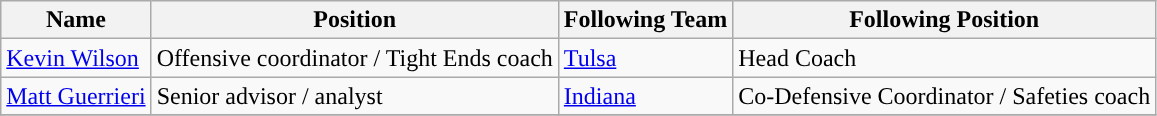<table class="wikitable">
<tr>
<th style="text-align:center; ">Name</th>
<th style="text-align:center; ">Position</th>
<th style="text-align:center; ">Following Team</th>
<th style="text-align:center; ">Following Position</th>
</tr>
<tr>
<td><a href='#'>Kevin Wilson</a></td>
<td>Offensive coordinator / Tight Ends coach</td>
<td><a href='#'>Tulsa</a></td>
<td>Head Coach</td>
</tr>
<tr>
<td><a href='#'>Matt Guerrieri</a></td>
<td>Senior advisor / analyst</td>
<td><a href='#'>Indiana</a></td>
<td>Co-Defensive Coordinator / Safeties coach</td>
</tr>
<tr>
</tr>
</table>
